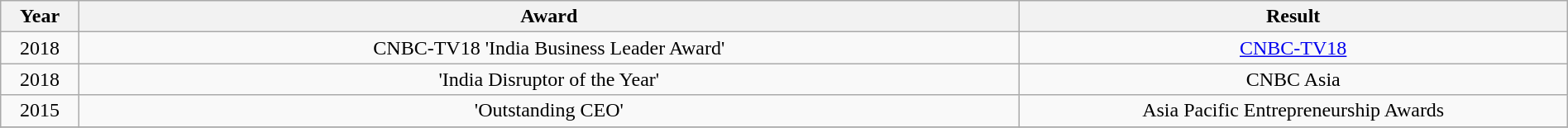<table class="wikitable sortable" style="text-align:center; width:100%;">
<tr>
<th width="5%">Year</th>
<th width="60%">Award</th>
<th>Result</th>
</tr>
<tr>
<td>2018</td>
<td>CNBC-TV18 'India Business Leader Award'</td>
<td><a href='#'>CNBC-TV18</a></td>
</tr>
<tr>
<td>2018</td>
<td>'India Disruptor of the Year'</td>
<td>CNBC Asia</td>
</tr>
<tr>
<td>2015</td>
<td>'Outstanding CEO'</td>
<td>Asia Pacific Entrepreneurship Awards</td>
</tr>
<tr>
</tr>
</table>
